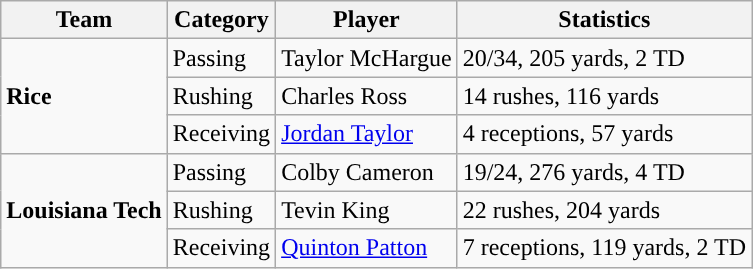<table class="wikitable" style="float: left;">
<tr>
<th>Team</th>
<th>Category</th>
<th>Player</th>
<th>Statistics</th>
</tr>
<tr>
<td rowspan=3><strong>Rice</strong></td>
<td>Passing</td>
<td>Taylor McHargue</td>
<td>20/34, 205 yards, 2 TD</td>
</tr>
<tr>
<td>Rushing</td>
<td>Charles Ross</td>
<td>14 rushes, 116 yards</td>
</tr>
<tr>
<td>Receiving</td>
<td><a href='#'>Jordan Taylor</a></td>
<td>4 receptions, 57 yards</td>
</tr>
<tr>
<td rowspan=3><strong>Louisiana Tech</strong></td>
<td>Passing</td>
<td>Colby Cameron</td>
<td>19/24, 276 yards, 4 TD</td>
</tr>
<tr>
<td>Rushing</td>
<td>Tevin King</td>
<td>22 rushes, 204 yards</td>
</tr>
<tr>
<td>Receiving</td>
<td><a href='#'>Quinton Patton</a></td>
<td>7 receptions, 119 yards, 2 TD</td>
</tr>
</table>
